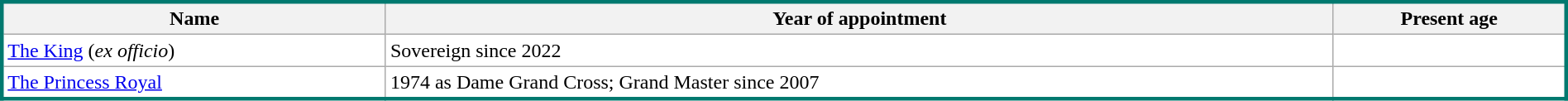<table class="wikitable" style="width:100%; background:white; border:#01796f solid;">
<tr>
<th>Name</th>
<th><strong>Year of appointment</strong></th>
<th><strong>Present age</strong></th>
</tr>
<tr>
<td><a href='#'>The King</a> (<em>ex officio</em>)</td>
<td>Sovereign since 2022</td>
<td></td>
</tr>
<tr>
<td><a href='#'>The Princess Royal</a> </td>
<td>1974 as Dame Grand Cross; Grand Master since 2007</td>
<td></td>
</tr>
</table>
